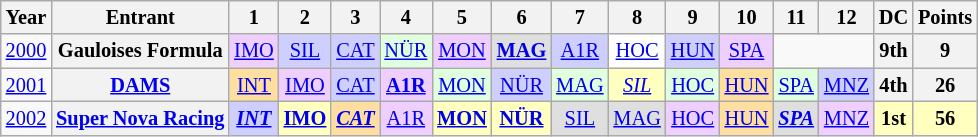<table class="wikitable" style="text-align:center; font-size:85%">
<tr>
<th>Year</th>
<th>Entrant</th>
<th>1</th>
<th>2</th>
<th>3</th>
<th>4</th>
<th>5</th>
<th>6</th>
<th>7</th>
<th>8</th>
<th>9</th>
<th>10</th>
<th>11</th>
<th>12</th>
<th>DC</th>
<th>Points</th>
</tr>
<tr>
<td><a href='#'>2000</a></td>
<th nowrap>Gauloises Formula</th>
<td style="background:#EFCFFF;"><a href='#'>IMO</a><br></td>
<td style="background:#CFCFFF;"><a href='#'>SIL</a><br></td>
<td style="background:#CFCFFF;"><a href='#'>CAT</a><br></td>
<td style="background:#DFFFDF;"><a href='#'>NÜR</a><br></td>
<td style="background:#EFCFFF;"><a href='#'>MON</a><br></td>
<td style="background:#DFDFDF;"><strong><a href='#'>MAG</a></strong><br></td>
<td style="background:#CFCFFF;"><a href='#'>A1R</a><br></td>
<td style="background:#FFFFFF;"><a href='#'>HOC</a><br></td>
<td style="background:#CFCFFF;"><a href='#'>HUN</a><br></td>
<td style="background:#EFCFFF;"><a href='#'>SPA</a><br></td>
<td colspan=2></td>
<th>9th</th>
<th>9</th>
</tr>
<tr>
<td><a href='#'>2001</a></td>
<th nowrap><a href='#'>DAMS</a></th>
<td style="background:#FFDF9F;"><a href='#'>INT</a><br></td>
<td style="background:#EFCFFF;"><a href='#'>IMO</a><br></td>
<td style="background:#CFCFFF;"><a href='#'>CAT</a><br></td>
<td style="background:#EFCFFF;"><strong><a href='#'>A1R</a></strong><br></td>
<td style="background:#DFFFDF;"><a href='#'>MON</a><br></td>
<td style="background:#CFCFFF;"><a href='#'>NÜR</a><br></td>
<td style="background:#DFFFDF;"><a href='#'>MAG</a><br></td>
<td style="background:#FFFFBF;"><em><a href='#'>SIL</a></em><br></td>
<td style="background:#DFFFDF;"><a href='#'>HOC</a><br></td>
<td style="background:#FFDF9F;"><a href='#'>HUN</a><br></td>
<td style="background:#DFFFDF;"><a href='#'>SPA</a><br></td>
<td style="background:#CFCFFF;"><a href='#'>MNZ</a><br></td>
<th>4th</th>
<th>26</th>
</tr>
<tr>
<td><a href='#'>2002</a></td>
<th nowrap><a href='#'>Super Nova Racing</a></th>
<td style="background:#CFCFFF;"><strong><em><a href='#'>INT</a></em></strong><br></td>
<td style="background:#FFFFBF;"><strong><a href='#'>IMO</a></strong><br></td>
<td style="background:#FFDF9F;"><strong><em><a href='#'>CAT</a></em></strong><br></td>
<td style="background:#EFCFFF;"><a href='#'>A1R</a><br></td>
<td style="background:#FFFFBF;"><strong><a href='#'>MON</a></strong><br></td>
<td style="background:#FFFFBF;"><strong><a href='#'>NÜR</a></strong><br></td>
<td style="background:#DFDFDF;"><a href='#'>SIL</a><br></td>
<td style="background:#DFDFDF;"><a href='#'>MAG</a><br></td>
<td style="background:#EFCFFF;"><a href='#'>HOC</a><br></td>
<td style="background:#FFDF9F;"><a href='#'>HUN</a><br></td>
<td style="background:#DFDFDF;"><strong><em><a href='#'>SPA</a></em></strong><br></td>
<td style="background:#EFCFFF;"><a href='#'>MNZ</a><br></td>
<th style="background:#FFFFBF;">1st</th>
<th style="background:#FFFFBF;">56</th>
</tr>
</table>
